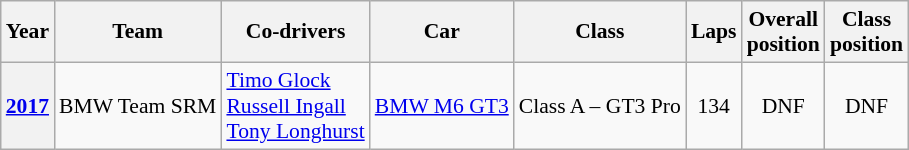<table class="wikitable" style="text-align:center; font-size:90%">
<tr>
<th>Year</th>
<th>Team</th>
<th>Co-drivers</th>
<th>Car</th>
<th>Class</th>
<th>Laps</th>
<th>Overall<br>position</th>
<th>Class<br>position</th>
</tr>
<tr align="center">
<th><a href='#'>2017</a></th>
<td align="left"> BMW Team SRM</td>
<td align="left"> <a href='#'>Timo Glock</a><br> <a href='#'>Russell Ingall</a><br> <a href='#'>Tony Longhurst</a></td>
<td align="left"><a href='#'>BMW M6 GT3</a></td>
<td>Class A – GT3 Pro</td>
<td>134</td>
<td>DNF</td>
<td>DNF</td>
</tr>
</table>
